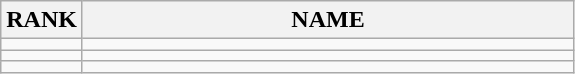<table class="wikitable">
<tr>
<th>RANK</th>
<th style="width: 20em">NAME</th>
</tr>
<tr>
<td align="center"></td>
<td></td>
</tr>
<tr>
<td align="center"></td>
<td></td>
</tr>
<tr>
<td align="center"></td>
<td></td>
</tr>
</table>
